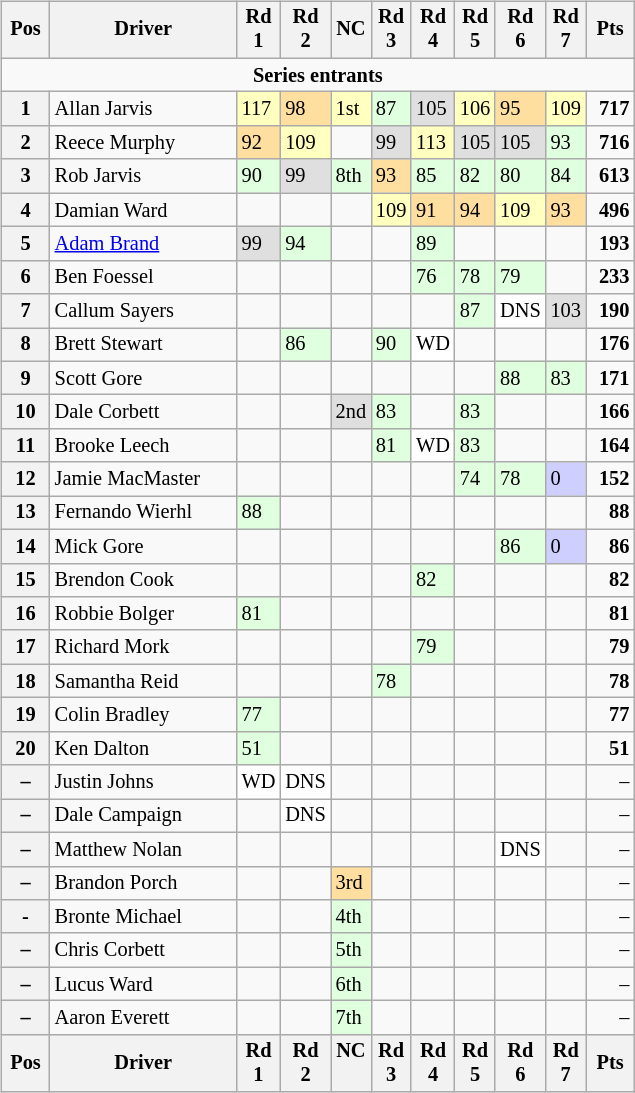<table>
<tr>
<td><br><table class="wikitable" style="font-size: 85%">
<tr>
<th valign="middle">Pos</th>
<th valign="middle">Driver</th>
<th style="width:2%;">Rd 1</th>
<th style="width:2%;">Rd 2</th>
<th style="width:2%;">NC</th>
<th style="width:2%;">Rd 3</th>
<th style="width:2%;">Rd 4</th>
<th style="width:2%;">Rd 5</th>
<th style="width:2%;">Rd 6</th>
<th style="width:2%;">Rd 7</th>
<th valign="middle">Pts</th>
</tr>
<tr>
<td colspan=12 align="center"><strong>Series entrants</strong></td>
</tr>
<tr>
<th>1</th>
<td>Allan Jarvis</td>
<td style="background:#ffffbf;">117</td>
<td style="background:#ffdf9f;">98</td>
<td style="background:#ffffbf;">1st</td>
<td style="background:#dfffdf;">87</td>
<td style="background:#dfdfdf;">105</td>
<td style="background:#ffffbf;">106</td>
<td style="background:#ffdf9f;">95</td>
<td style="background:#ffffbf;">109</td>
<td align="right"><strong>717</strong></td>
</tr>
<tr>
<th>2</th>
<td>Reece Murphy</td>
<td style="background:#ffdf9f;">92</td>
<td style="background:#ffffbf;">109</td>
<td></td>
<td style="background:#dfdfdf;">99</td>
<td style="background:#ffffbf;">113</td>
<td style="background:#dfdfdf;">105</td>
<td style="background:#dfdfdf;">105</td>
<td style="background:#dfffdf;">93</td>
<td style="text-align:right;"><strong>716</strong></td>
</tr>
<tr>
<th>3</th>
<td>Rob Jarvis</td>
<td style="background:#dfffdf;">90</td>
<td style="background:#dfdfdf;">99</td>
<td style="background:#dfffdf;">8th</td>
<td style="background:#ffdf9f;">93</td>
<td style="background:#dfffdf;">85</td>
<td style="background:#dfffdf;">82</td>
<td style="background:#dfffdf;">80</td>
<td style="background:#dfffdf;">84</td>
<td style="text-align:right;"><strong>613</strong></td>
</tr>
<tr>
<th>4</th>
<td>Damian Ward</td>
<td></td>
<td></td>
<td></td>
<td style="background:#ffffbf;">109</td>
<td style="background:#ffdf9f;">91</td>
<td style="background:#ffdf9f;">94</td>
<td style="background:#ffffbf;">109</td>
<td style="background:#ffdf9f;">93</td>
<td align="right"><strong>496</strong></td>
</tr>
<tr>
<th>5</th>
<td><a href='#'>Adam Brand</a></td>
<td style="background:#dfdfdf;">99</td>
<td style="background:#dfffdf;">94</td>
<td></td>
<td></td>
<td style="background:#dfffdf;">89</td>
<td></td>
<td></td>
<td></td>
<td style="text-align:right;"><strong>193</strong></td>
</tr>
<tr>
<th>6</th>
<td>Ben Foessel</td>
<td></td>
<td></td>
<td></td>
<td></td>
<td style="background:#dfffdf;">76</td>
<td style="background:#dfffdf;">78</td>
<td style="background:#dfffdf;">79</td>
<td></td>
<td style="text-align:right;"><strong>233</strong></td>
</tr>
<tr>
<th>7</th>
<td>Callum Sayers</td>
<td></td>
<td></td>
<td></td>
<td></td>
<td></td>
<td style="background:#dfffdf;">87</td>
<td style="background:#fff;">DNS</td>
<td style="background:#dfdfdf;">103</td>
<td style="text-align:right;"><strong>190</strong></td>
</tr>
<tr>
<th>8</th>
<td>Brett Stewart</td>
<td></td>
<td style="background:#dfffdf;">86</td>
<td></td>
<td style="background:#dfffdf;">90</td>
<td style="background:#fff;">WD</td>
<td></td>
<td></td>
<td></td>
<td style="text-align:right;"><strong>176</strong></td>
</tr>
<tr>
<th>9</th>
<td>Scott Gore</td>
<td></td>
<td></td>
<td></td>
<td></td>
<td></td>
<td></td>
<td style="background:#dfffdf;">88</td>
<td style="background:#dfffdf;">83</td>
<td style="text-align:right;"><strong>171</strong></td>
</tr>
<tr>
<th>10</th>
<td>Dale Corbett</td>
<td></td>
<td></td>
<td style="background:#dfdfdf;">2nd</td>
<td style="background:#dfffdf;">83</td>
<td></td>
<td style="background:#dfffdf;">83</td>
<td></td>
<td></td>
<td style="text-align:right;"><strong>166</strong></td>
</tr>
<tr>
<th>11</th>
<td>Brooke Leech</td>
<td></td>
<td></td>
<td></td>
<td style="background:#dfffdf;">81</td>
<td style="background:#fff;">WD</td>
<td style="background:#dfffdf;">83</td>
<td></td>
<td></td>
<td style="text-align:right;"><strong>164</strong></td>
</tr>
<tr>
<th>12</th>
<td>Jamie MacMaster</td>
<td></td>
<td></td>
<td></td>
<td></td>
<td></td>
<td style="background:#dfffdf;">74</td>
<td style="background:#dfffdf;">78</td>
<td style="background:#CFCFFF">0</td>
<td style="text-align:right;"><strong>152</strong></td>
</tr>
<tr>
<th>13</th>
<td>Fernando Wierhl</td>
<td style="background:#dfffdf;">88</td>
<td></td>
<td></td>
<td></td>
<td></td>
<td></td>
<td></td>
<td></td>
<td style="text-align:right;"><strong>88</strong></td>
</tr>
<tr>
<th>14</th>
<td>Mick Gore</td>
<td></td>
<td></td>
<td></td>
<td></td>
<td></td>
<td></td>
<td style="background:#dfffdf;">86</td>
<td style="background:#CFCFFF">0</td>
<td style="text-align:right;"><strong>86</strong></td>
</tr>
<tr>
<th>15</th>
<td>Brendon Cook</td>
<td></td>
<td></td>
<td></td>
<td></td>
<td style="background:#dfffdf;">82</td>
<td></td>
<td></td>
<td></td>
<td style="text-align:right;"><strong>82</strong></td>
</tr>
<tr>
<th>16</th>
<td>Robbie Bolger</td>
<td style="background:#dfffdf;">81</td>
<td></td>
<td></td>
<td></td>
<td></td>
<td></td>
<td></td>
<td></td>
<td style="text-align:right;"><strong>81</strong></td>
</tr>
<tr>
<th>17</th>
<td>Richard Mork</td>
<td></td>
<td></td>
<td></td>
<td></td>
<td style="background:#dfffdf;">79</td>
<td></td>
<td></td>
<td></td>
<td style="text-align:right;"><strong>79</strong></td>
</tr>
<tr>
<th>18</th>
<td>Samantha Reid</td>
<td></td>
<td></td>
<td></td>
<td style="background:#dfffdf;">78</td>
<td></td>
<td></td>
<td></td>
<td></td>
<td style="text-align:right;"><strong>78</strong></td>
</tr>
<tr>
<th>19</th>
<td>Colin Bradley</td>
<td style="background:#dfffdf;">77</td>
<td></td>
<td></td>
<td></td>
<td></td>
<td></td>
<td></td>
<td></td>
<td style="text-align:right;"><strong>77</strong></td>
</tr>
<tr>
<th>20</th>
<td>Ken Dalton</td>
<td style="background:#dfffdf;">51</td>
<td></td>
<td></td>
<td></td>
<td></td>
<td></td>
<td></td>
<td></td>
<td style="text-align:right;"><strong>51</strong></td>
</tr>
<tr>
<th>–</th>
<td>Justin Johns</td>
<td style="background:#fff;">WD</td>
<td style="background:#fff;">DNS</td>
<td></td>
<td></td>
<td></td>
<td></td>
<td></td>
<td></td>
<td style="text-align:right;">–</td>
</tr>
<tr>
<th>–</th>
<td>Dale Campaign</td>
<td></td>
<td style="background:#fff;">DNS</td>
<td></td>
<td></td>
<td></td>
<td></td>
<td></td>
<td></td>
<td style="text-align:right;">–</td>
</tr>
<tr>
<th>–</th>
<td>Matthew Nolan</td>
<td></td>
<td></td>
<td></td>
<td></td>
<td></td>
<td></td>
<td style="background:#fff;">DNS</td>
<td></td>
<td style="text-align:right;">–</td>
</tr>
<tr>
<th>–</th>
<td>Brandon Porch</td>
<td></td>
<td></td>
<td style="background:#ffdf9f;">3rd</td>
<td></td>
<td></td>
<td></td>
<td></td>
<td></td>
<td style="text-align:right;">–</td>
</tr>
<tr>
<th>-</th>
<td>Bronte Michael</td>
<td></td>
<td></td>
<td style="background:#dfffdf;">4th</td>
<td></td>
<td></td>
<td></td>
<td></td>
<td></td>
<td style="text-align:right;">–</td>
</tr>
<tr>
<th>–</th>
<td>Chris Corbett</td>
<td></td>
<td></td>
<td style="background:#dfffdf;">5th</td>
<td></td>
<td></td>
<td></td>
<td></td>
<td></td>
<td style="text-align:right;">–</td>
</tr>
<tr>
<th>–</th>
<td>Lucus Ward</td>
<td></td>
<td></td>
<td style="background:#dfffdf;">6th</td>
<td></td>
<td></td>
<td></td>
<td></td>
<td></td>
<td style="text-align:right;">–</td>
</tr>
<tr>
<th>–</th>
<td>Aaron Everett</td>
<td></td>
<td></td>
<td style="background:#dfffdf;">7th</td>
<td></td>
<td></td>
<td></td>
<td></td>
<td></td>
<td style="text-align:right;">–</td>
</tr>
<tr style="background:#f9f9f9; vertical-align:top;">
<th valign="middle">Pos</th>
<th valign="middle">Driver</th>
<th style="width:2%;">Rd 1</th>
<th style="width:2%;">Rd 2</th>
<th style="width:2%;">NC</th>
<th style="width:2%;">Rd 3</th>
<th style="width:2%;">Rd 4</th>
<th style="width:2%;">Rd 5</th>
<th style="width:2%;">Rd 6</th>
<th style="width:2%;">Rd 7</th>
<th valign="middle">Pts</th>
</tr>
</table>
</td>
<td valign="top"><br></td>
</tr>
</table>
